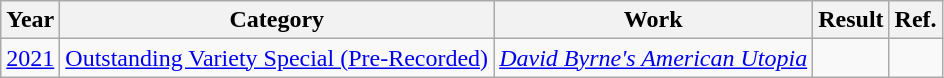<table class="wikitable">
<tr>
<th>Year</th>
<th>Category</th>
<th>Work</th>
<th>Result</th>
<th>Ref.</th>
</tr>
<tr>
<td><a href='#'>2021</a></td>
<td><a href='#'>Outstanding Variety Special (Pre-Recorded)</a></td>
<td><em><a href='#'>David Byrne's American Utopia</a></em></td>
<td></td>
<td align="center"></td>
</tr>
</table>
